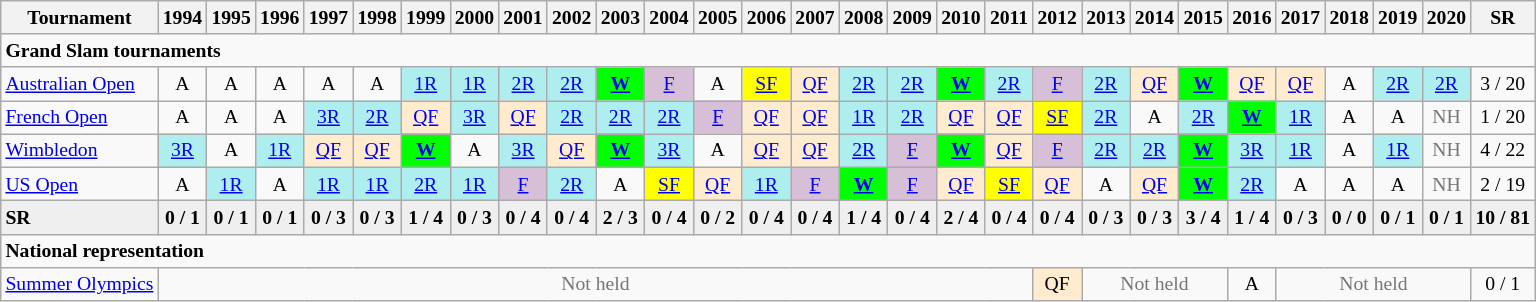<table class=wikitable style=text-align:center;font-size:82%>
<tr>
<th>Tournament</th>
<th>1994</th>
<th>1995</th>
<th>1996</th>
<th>1997</th>
<th>1998</th>
<th>1999</th>
<th>2000</th>
<th>2001</th>
<th>2002</th>
<th>2003</th>
<th>2004</th>
<th>2005</th>
<th>2006</th>
<th>2007</th>
<th>2008</th>
<th>2009</th>
<th>2010</th>
<th>2011</th>
<th>2012</th>
<th>2013</th>
<th>2014</th>
<th>2015</th>
<th>2016</th>
<th>2017</th>
<th>2018</th>
<th>2019</th>
<th>2020</th>
<th>SR</th>
</tr>
<tr>
<td colspan="29" style="text-align:left;"><strong>Grand Slam tournaments</strong></td>
</tr>
<tr>
<td align=left><a href='#'>Australian Open</a></td>
<td>A</td>
<td>A</td>
<td>A</td>
<td>A</td>
<td>A</td>
<td bgcolor="#afeeee"><a href='#'>1R</a></td>
<td bgcolor="#afeeee"><a href='#'>1R</a></td>
<td bgcolor="#afeeee"><a href='#'>2R</a></td>
<td bgcolor="#afeeee"><a href='#'>2R</a></td>
<td bgcolor=lime><a href='#'><strong>W</strong></a></td>
<td style="background:thistle;"><a href='#'>F</a></td>
<td>A</td>
<td style="background:yellow;"><a href='#'>SF</a></td>
<td bgcolor="#ffebcd"><a href='#'>QF</a></td>
<td bgcolor="#afeeee"><a href='#'>2R</a></td>
<td bgcolor="#afeeee"><a href='#'>2R</a></td>
<td bgcolor=lime><a href='#'><strong>W</strong></a></td>
<td bgcolor="#afeeee"><a href='#'>2R</a></td>
<td style="background:thistle;"><a href='#'>F</a></td>
<td bgcolor="#afeeee"><a href='#'>2R</a></td>
<td bgcolor="#ffebcd"><a href='#'>QF</a></td>
<td bgcolor=lime><a href='#'><strong>W</strong></a></td>
<td bgcolor="#ffebcd"><a href='#'>QF</a></td>
<td bgcolor="#ffebcd"><a href='#'>QF</a></td>
<td>A</td>
<td bgcolor="#afeeee"><a href='#'>2R</a></td>
<td bgcolor="#afeeee"><a href='#'>2R</a></td>
<td>3 / 20</td>
</tr>
<tr>
<td align=left><a href='#'>French Open</a></td>
<td>A</td>
<td>A</td>
<td>A</td>
<td bgcolor="#afeeee"><a href='#'>3R</a></td>
<td bgcolor="#afeeee"><a href='#'>2R</a></td>
<td bgcolor="#ffebcd"><a href='#'>QF</a></td>
<td bgcolor="#afeeee"><a href='#'>3R</a></td>
<td bgcolor="#ffebcd"><a href='#'>QF</a></td>
<td bgcolor="#afeeee"><a href='#'>2R</a></td>
<td bgcolor="#afeeee"><a href='#'>2R</a></td>
<td bgcolor="#afeeee"><a href='#'>2R</a></td>
<td style="background:thistle;"><a href='#'>F</a></td>
<td bgcolor="#ffebcd"><a href='#'>QF</a></td>
<td bgcolor="#ffebcd"><a href='#'>QF</a></td>
<td bgcolor="#afeeee"><a href='#'>1R</a></td>
<td bgcolor="#afeeee"><a href='#'>2R</a></td>
<td bgcolor="#ffebcd"><a href='#'>QF</a></td>
<td bgcolor="#ffebcd"><a href='#'>QF</a></td>
<td style="background:yellow;"><a href='#'>SF</a></td>
<td bgcolor="#afeeee"><a href='#'>2R</a></td>
<td>A</td>
<td bgcolor="#afeeee"><a href='#'>2R</a></td>
<td bgcolor=lime><a href='#'><strong>W</strong></a></td>
<td bgcolor="#afeeee"><a href='#'>1R</a></td>
<td>A</td>
<td>A</td>
<td style=color:#767676>NH</td>
<td>1 / 20</td>
</tr>
<tr>
<td align=left><a href='#'>Wimbledon</a></td>
<td bgcolor="#afeeee"><a href='#'>3R</a></td>
<td>A</td>
<td bgcolor="#afeeee"><a href='#'>1R</a></td>
<td bgcolor="#ffebcd"><a href='#'>QF</a></td>
<td bgcolor="#ffebcd"><a href='#'>QF</a></td>
<td bgcolor=lime><a href='#'><strong>W</strong></a></td>
<td>A</td>
<td bgcolor="#afeeee"><a href='#'>3R</a></td>
<td bgcolor="#ffebcd"><a href='#'>QF</a></td>
<td bgcolor=lime><a href='#'><strong>W</strong></a></td>
<td bgcolor="#afeeee"><a href='#'>3R</a></td>
<td>A</td>
<td bgcolor="#ffebcd"><a href='#'>QF</a></td>
<td bgcolor="#ffebcd"><a href='#'>QF</a></td>
<td bgcolor="#afeeee"><a href='#'>2R</a></td>
<td style="background:thistle;"><a href='#'>F</a></td>
<td bgcolor=lime><a href='#'><strong>W</strong></a></td>
<td bgcolor="#ffebcd"><a href='#'>QF</a></td>
<td style="background:thistle;"><a href='#'>F</a></td>
<td bgcolor="#afeeee"><a href='#'>2R</a></td>
<td bgcolor="#afeeee"><a href='#'>2R</a></td>
<td bgcolor=lime><a href='#'><strong>W</strong></a></td>
<td bgcolor="#afeeee"><a href='#'>3R</a></td>
<td bgcolor="#afeeee"><a href='#'>1R</a></td>
<td>A</td>
<td bgcolor="#afeeee"><a href='#'>1R</a></td>
<td style=color:#767676>NH</td>
<td>4 / 22</td>
</tr>
<tr>
<td align=left><a href='#'>US Open</a></td>
<td>A</td>
<td bgcolor="#afeeee"><a href='#'>1R</a></td>
<td>A</td>
<td bgcolor="#afeeee"><a href='#'>1R</a></td>
<td bgcolor="#afeeee"><a href='#'>1R</a></td>
<td bgcolor="#afeeee"><a href='#'>2R</a></td>
<td bgcolor="#afeeee"><a href='#'>1R</a></td>
<td style="background:thistle;"><a href='#'>F</a></td>
<td bgcolor="#afeeee"><a href='#'>2R</a></td>
<td>A</td>
<td style="background:yellow;"><a href='#'>SF</a></td>
<td bgcolor="#ffebcd"><a href='#'>QF</a></td>
<td bgcolor="#afeeee"><a href='#'>1R</a></td>
<td style="background:thistle;"><a href='#'>F</a></td>
<td bgcolor=lime><a href='#'><strong>W</strong></a></td>
<td style="background:thistle;"><a href='#'>F</a></td>
<td bgcolor="#ffebcd"><a href='#'>QF</a></td>
<td style="background:yellow;"><a href='#'>SF</a></td>
<td bgcolor="#ffebcd"><a href='#'>QF</a></td>
<td>A</td>
<td bgcolor="#ffebcd"><a href='#'>QF</a></td>
<td bgcolor=lime><a href='#'><strong>W</strong></a></td>
<td bgcolor="#afeeee"><a href='#'>2R</a></td>
<td>A</td>
<td>A</td>
<td>A</td>
<td style=color:#767676>NH</td>
<td>2 / 19</td>
</tr>
<tr style="font-weight:bold; background:#efefef;">
<td style=text-align:left>SR</td>
<td>0 / 1</td>
<td>0 / 1</td>
<td>0 / 1</td>
<td>0 / 3</td>
<td>0 / 3</td>
<td>1 / 4</td>
<td>0 / 3</td>
<td>0 / 4</td>
<td>0 / 4</td>
<td>2 / 3</td>
<td>0 / 4</td>
<td>0 / 2</td>
<td>0 / 4</td>
<td>0 / 4</td>
<td>1 / 4</td>
<td>0 / 4</td>
<td>2 / 4</td>
<td>0 / 4</td>
<td>0 / 4</td>
<td>0 / 3</td>
<td>0 / 3</td>
<td>3 / 4</td>
<td>1 / 4</td>
<td>0 / 3</td>
<td>0 / 0</td>
<td>0 / 1</td>
<td>0 / 1</td>
<td>10 / 81</td>
</tr>
<tr>
<td style="text-align:left;" colspan="29"><strong>National representation</strong></td>
</tr>
<tr>
<td align=left><a href='#'>Summer Olympics</a></td>
<td colspan=18 style=color:#767676>Not held</td>
<td bgcolor="#ffebcd">QF</td>
<td colspan=3 style=color:#767676>Not held</td>
<td>A</td>
<td colspan=4 style=color:#767676>Not held</td>
<td>0 / 1</td>
</tr>
</table>
